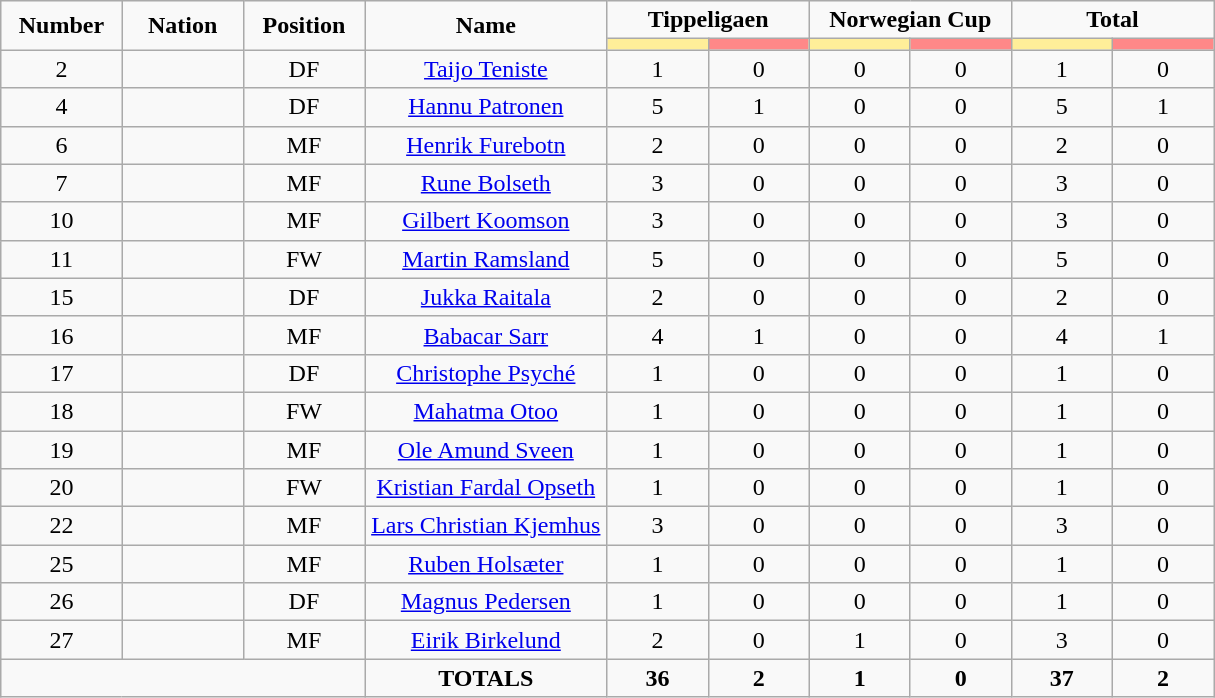<table class="wikitable" style="font-size: 100%; text-align: center;">
<tr>
<td rowspan="2" width="10%" align="center"><strong>Number</strong></td>
<td rowspan="2" width="10%" align="center"><strong>Nation</strong></td>
<td rowspan="2" width="10%" align="center"><strong>Position</strong></td>
<td rowspan="2" width="20%" align="center"><strong>Name</strong></td>
<td colspan="2" align="center"><strong>Tippeligaen</strong></td>
<td colspan="2" align="center"><strong>Norwegian Cup</strong></td>
<td colspan="2" align="center"><strong>Total</strong></td>
</tr>
<tr>
<th width=60 style="background: #FFEE99"></th>
<th width=60 style="background: #FF8888"></th>
<th width=60 style="background: #FFEE99"></th>
<th width=60 style="background: #FF8888"></th>
<th width=60 style="background: #FFEE99"></th>
<th width=60 style="background: #FF8888"></th>
</tr>
<tr>
<td>2</td>
<td></td>
<td>DF</td>
<td><a href='#'>Taijo Teniste</a></td>
<td>1</td>
<td>0</td>
<td>0</td>
<td>0</td>
<td>1</td>
<td>0</td>
</tr>
<tr>
<td>4</td>
<td></td>
<td>DF</td>
<td><a href='#'>Hannu Patronen</a></td>
<td>5</td>
<td>1</td>
<td>0</td>
<td>0</td>
<td>5</td>
<td>1</td>
</tr>
<tr>
<td>6</td>
<td></td>
<td>MF</td>
<td><a href='#'>Henrik Furebotn</a></td>
<td>2</td>
<td>0</td>
<td>0</td>
<td>0</td>
<td>2</td>
<td>0</td>
</tr>
<tr>
<td>7</td>
<td></td>
<td>MF</td>
<td><a href='#'>Rune Bolseth</a></td>
<td>3</td>
<td>0</td>
<td>0</td>
<td>0</td>
<td>3</td>
<td>0</td>
</tr>
<tr>
<td>10</td>
<td></td>
<td>MF</td>
<td><a href='#'>Gilbert Koomson</a></td>
<td>3</td>
<td>0</td>
<td>0</td>
<td>0</td>
<td>3</td>
<td>0</td>
</tr>
<tr>
<td>11</td>
<td></td>
<td>FW</td>
<td><a href='#'>Martin Ramsland</a></td>
<td>5</td>
<td>0</td>
<td>0</td>
<td>0</td>
<td>5</td>
<td>0</td>
</tr>
<tr>
<td>15</td>
<td></td>
<td>DF</td>
<td><a href='#'>Jukka Raitala</a></td>
<td>2</td>
<td>0</td>
<td>0</td>
<td>0</td>
<td>2</td>
<td>0</td>
</tr>
<tr>
<td>16</td>
<td></td>
<td>MF</td>
<td><a href='#'>Babacar Sarr</a></td>
<td>4</td>
<td>1</td>
<td>0</td>
<td>0</td>
<td>4</td>
<td>1</td>
</tr>
<tr>
<td>17</td>
<td></td>
<td>DF</td>
<td><a href='#'>Christophe Psyché</a></td>
<td>1</td>
<td>0</td>
<td>0</td>
<td>0</td>
<td>1</td>
<td>0</td>
</tr>
<tr>
<td>18</td>
<td></td>
<td>FW</td>
<td><a href='#'>Mahatma Otoo</a></td>
<td>1</td>
<td>0</td>
<td>0</td>
<td>0</td>
<td>1</td>
<td>0</td>
</tr>
<tr>
<td>19</td>
<td></td>
<td>MF</td>
<td><a href='#'>Ole Amund Sveen</a></td>
<td>1</td>
<td>0</td>
<td>0</td>
<td>0</td>
<td>1</td>
<td>0</td>
</tr>
<tr>
<td>20</td>
<td></td>
<td>FW</td>
<td><a href='#'>Kristian Fardal Opseth</a></td>
<td>1</td>
<td>0</td>
<td>0</td>
<td>0</td>
<td>1</td>
<td>0</td>
</tr>
<tr>
<td>22</td>
<td></td>
<td>MF</td>
<td><a href='#'>Lars Christian Kjemhus</a></td>
<td>3</td>
<td>0</td>
<td>0</td>
<td>0</td>
<td>3</td>
<td>0</td>
</tr>
<tr>
<td>25</td>
<td></td>
<td>MF</td>
<td><a href='#'>Ruben Holsæter</a></td>
<td>1</td>
<td>0</td>
<td>0</td>
<td>0</td>
<td>1</td>
<td>0</td>
</tr>
<tr>
<td>26</td>
<td></td>
<td>DF</td>
<td><a href='#'>Magnus Pedersen</a></td>
<td>1</td>
<td>0</td>
<td>0</td>
<td>0</td>
<td>1</td>
<td>0</td>
</tr>
<tr>
<td>27</td>
<td></td>
<td>MF</td>
<td><a href='#'>Eirik Birkelund</a></td>
<td>2</td>
<td>0</td>
<td>1</td>
<td>0</td>
<td>3</td>
<td>0</td>
</tr>
<tr>
<td colspan="3"></td>
<td><strong>TOTALS</strong></td>
<td><strong>36</strong></td>
<td><strong>2</strong></td>
<td><strong>1</strong></td>
<td><strong>0</strong></td>
<td><strong>37</strong></td>
<td><strong>2</strong></td>
</tr>
</table>
